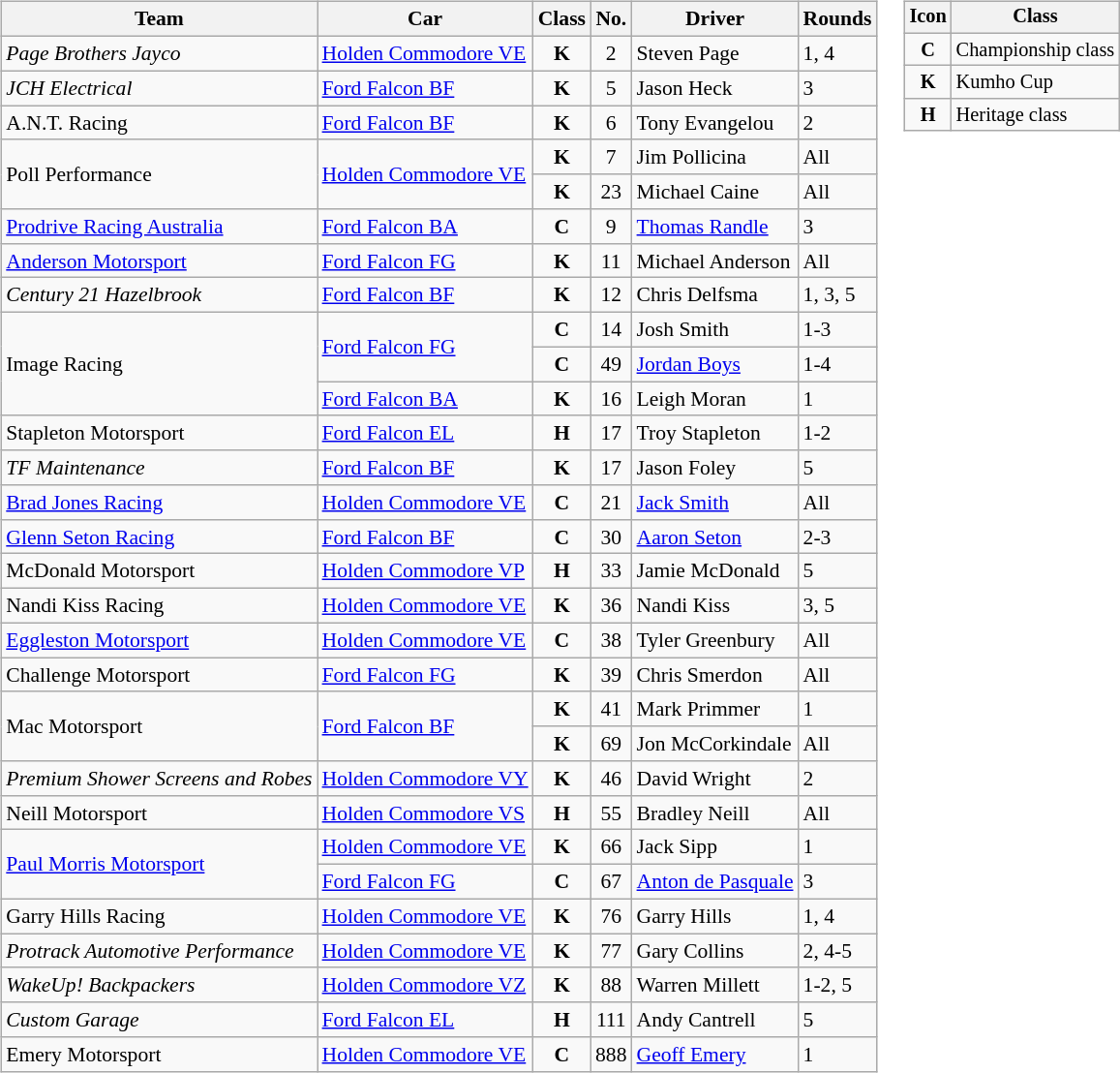<table>
<tr>
<td><br><table class="wikitable" style="font-size: 90%">
<tr>
<th>Team</th>
<th>Car</th>
<th>Class</th>
<th>No.</th>
<th>Driver</th>
<th>Rounds</th>
</tr>
<tr>
<td><em>Page Brothers Jayco</em></td>
<td><a href='#'>Holden Commodore VE</a></td>
<td align=center><strong><span>K</span></strong></td>
<td align=center>2</td>
<td> Steven Page</td>
<td>1, 4</td>
</tr>
<tr>
<td><em>JCH Electrical</em></td>
<td><a href='#'>Ford Falcon BF</a></td>
<td align=center><strong><span>K</span></strong></td>
<td align=center>5</td>
<td> Jason Heck</td>
<td>3</td>
</tr>
<tr>
<td>A.N.T. Racing</td>
<td><a href='#'>Ford Falcon BF</a></td>
<td align=center><strong><span>K</span></strong></td>
<td align=center>6</td>
<td> Tony Evangelou</td>
<td>2</td>
</tr>
<tr>
<td rowspan=2>Poll Performance</td>
<td rowspan=2><a href='#'>Holden Commodore VE</a></td>
<td align=center><strong><span>K</span></strong></td>
<td align=center>7</td>
<td> Jim Pollicina</td>
<td>All</td>
</tr>
<tr>
<td align=center><strong><span>K</span></strong></td>
<td align=center>23</td>
<td> Michael Caine</td>
<td>All</td>
</tr>
<tr>
<td><a href='#'>Prodrive Racing Australia</a></td>
<td><a href='#'>Ford Falcon BA</a></td>
<td align=center><strong><span>C</span></strong></td>
<td align=center>9</td>
<td> <a href='#'>Thomas Randle</a></td>
<td>3</td>
</tr>
<tr>
<td><a href='#'>Anderson Motorsport</a></td>
<td><a href='#'>Ford Falcon FG</a></td>
<td align=center><strong><span>K</span></strong></td>
<td align=center>11</td>
<td> Michael Anderson</td>
<td>All</td>
</tr>
<tr>
<td><em>Century 21 Hazelbrook</em></td>
<td><a href='#'>Ford Falcon BF</a></td>
<td align=center><strong><span>K</span></strong></td>
<td align=center>12</td>
<td> Chris Delfsma</td>
<td>1, 3, 5</td>
</tr>
<tr>
<td rowspan=3>Image Racing</td>
<td rowspan=2><a href='#'>Ford Falcon FG</a></td>
<td align=center><strong><span>C</span></strong></td>
<td align=center>14</td>
<td> Josh Smith</td>
<td>1-3</td>
</tr>
<tr>
<td align=center><strong><span>C</span></strong></td>
<td align=center>49</td>
<td> <a href='#'>Jordan Boys</a></td>
<td>1-4</td>
</tr>
<tr>
<td><a href='#'>Ford Falcon BA</a></td>
<td align=center><strong><span>K</span></strong></td>
<td align=center>16</td>
<td> Leigh Moran</td>
<td>1</td>
</tr>
<tr>
<td>Stapleton Motorsport</td>
<td><a href='#'>Ford Falcon EL</a></td>
<td align=center><strong><span>H</span></strong></td>
<td align=center>17</td>
<td> Troy Stapleton</td>
<td>1-2</td>
</tr>
<tr>
<td><em>TF Maintenance</em></td>
<td><a href='#'>Ford Falcon BF</a></td>
<td align=center><strong><span>K</span></strong></td>
<td align=center>17</td>
<td> Jason Foley</td>
<td>5</td>
</tr>
<tr>
<td><a href='#'>Brad Jones Racing</a></td>
<td><a href='#'>Holden Commodore VE</a></td>
<td align=center><strong><span>C</span></strong></td>
<td align=center>21</td>
<td> <a href='#'>Jack Smith</a></td>
<td>All</td>
</tr>
<tr>
<td><a href='#'>Glenn Seton Racing</a></td>
<td><a href='#'>Ford Falcon BF</a></td>
<td align=center><strong><span>C</span></strong></td>
<td align=center>30</td>
<td> <a href='#'>Aaron Seton</a></td>
<td>2-3</td>
</tr>
<tr>
<td>McDonald Motorsport</td>
<td><a href='#'>Holden Commodore VP</a></td>
<td align=center><strong><span>H</span></strong></td>
<td align=center>33</td>
<td> Jamie McDonald</td>
<td>5</td>
</tr>
<tr>
<td>Nandi Kiss Racing</td>
<td><a href='#'>Holden Commodore VE</a></td>
<td align=center><strong><span>K</span></strong></td>
<td align=center>36</td>
<td> Nandi Kiss</td>
<td>3, 5</td>
</tr>
<tr>
<td><a href='#'>Eggleston Motorsport</a></td>
<td><a href='#'>Holden Commodore VE</a></td>
<td align=center><strong><span>C</span></strong></td>
<td align=center>38</td>
<td> Tyler Greenbury</td>
<td>All</td>
</tr>
<tr>
<td>Challenge Motorsport</td>
<td><a href='#'>Ford Falcon FG</a></td>
<td align=center><strong><span>K</span></strong></td>
<td align=center>39</td>
<td> Chris Smerdon</td>
<td>All</td>
</tr>
<tr>
<td rowspan=2>Mac Motorsport</td>
<td rowspan=2><a href='#'>Ford Falcon BF</a></td>
<td align=center><strong><span>K</span></strong></td>
<td align=center>41</td>
<td> Mark Primmer</td>
<td>1</td>
</tr>
<tr>
<td align=center><strong><span>K</span></strong></td>
<td align=center>69</td>
<td> Jon McCorkindale</td>
<td>All</td>
</tr>
<tr>
<td><em>Premium Shower Screens and Robes</em></td>
<td><a href='#'>Holden Commodore VY</a></td>
<td align=center><strong><span>K</span></strong></td>
<td align=center>46</td>
<td> David Wright</td>
<td>2</td>
</tr>
<tr>
<td>Neill Motorsport</td>
<td><a href='#'>Holden Commodore VS</a></td>
<td align=center><strong><span>H</span></strong></td>
<td align=center>55</td>
<td> Bradley Neill</td>
<td>All</td>
</tr>
<tr>
<td rowspan=2><a href='#'>Paul Morris Motorsport</a></td>
<td><a href='#'>Holden Commodore VE</a></td>
<td align=center><strong><span>K</span></strong></td>
<td align=center>66</td>
<td> Jack Sipp</td>
<td>1</td>
</tr>
<tr>
<td><a href='#'>Ford Falcon FG</a></td>
<td align=center><strong><span>C</span></strong></td>
<td align=center>67</td>
<td> <a href='#'>Anton de Pasquale</a></td>
<td>3</td>
</tr>
<tr>
<td>Garry Hills Racing</td>
<td><a href='#'>Holden Commodore VE</a></td>
<td align=center><strong><span>K</span></strong></td>
<td align=center>76</td>
<td> Garry Hills</td>
<td>1, 4</td>
</tr>
<tr>
<td><em>Protrack Automotive Performance</em></td>
<td><a href='#'>Holden Commodore VE</a></td>
<td align=center><strong><span>K</span></strong></td>
<td align=center>77</td>
<td> Gary Collins</td>
<td>2, 4-5</td>
</tr>
<tr>
<td><em>WakeUp! Backpackers</em></td>
<td><a href='#'>Holden Commodore VZ</a></td>
<td align=center><strong><span>K</span></strong></td>
<td align=center>88</td>
<td> Warren Millett</td>
<td>1-2, 5</td>
</tr>
<tr>
<td><em>Custom Garage</em></td>
<td><a href='#'>Ford Falcon EL</a></td>
<td align=center><strong><span>H</span></strong></td>
<td align=center>111</td>
<td> Andy Cantrell</td>
<td>5</td>
</tr>
<tr>
<td>Emery Motorsport</td>
<td><a href='#'>Holden Commodore VE</a></td>
<td align=center><strong><span>C</span></strong></td>
<td align=center>888</td>
<td> <a href='#'>Geoff Emery</a></td>
<td>1</td>
</tr>
</table>
</td>
<td valign="top"><br><table class="wikitable" style="font-size: 85%">
<tr>
<th>Icon</th>
<th>Class</th>
</tr>
<tr>
<td align=center><strong><span>C</span></strong></td>
<td>Championship class</td>
</tr>
<tr>
<td align=center><strong><span>K</span></strong></td>
<td>Kumho Cup</td>
</tr>
<tr>
<td align=center><strong><span>H</span></strong></td>
<td>Heritage class</td>
</tr>
</table>
</td>
</tr>
</table>
